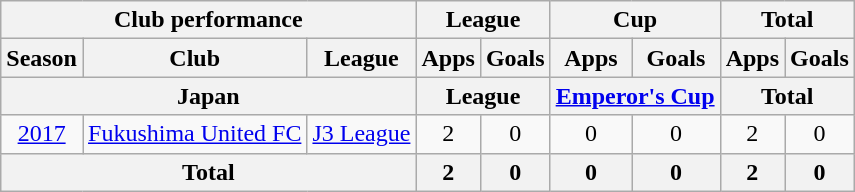<table class="wikitable" style="text-align:center;">
<tr>
<th colspan=3>Club performance</th>
<th colspan=2>League</th>
<th colspan=2>Cup</th>
<th colspan=2>Total</th>
</tr>
<tr>
<th>Season</th>
<th>Club</th>
<th>League</th>
<th>Apps</th>
<th>Goals</th>
<th>Apps</th>
<th>Goals</th>
<th>Apps</th>
<th>Goals</th>
</tr>
<tr>
<th colspan=3>Japan</th>
<th colspan=2>League</th>
<th colspan=2><a href='#'>Emperor's Cup</a></th>
<th colspan=2>Total</th>
</tr>
<tr>
<td><a href='#'>2017</a></td>
<td><a href='#'>Fukushima United FC</a></td>
<td rowspan="1"><a href='#'>J3 League</a></td>
<td>2</td>
<td>0</td>
<td>0</td>
<td>0</td>
<td>2</td>
<td>0</td>
</tr>
<tr>
<th colspan=3>Total</th>
<th>2</th>
<th>0</th>
<th>0</th>
<th>0</th>
<th>2</th>
<th>0</th>
</tr>
</table>
